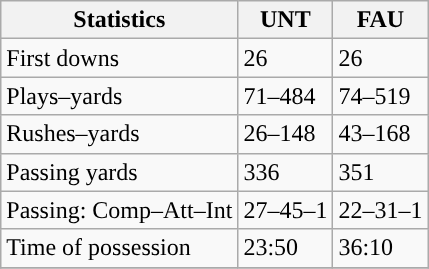<table class="wikitable" style="float: left;">
<tr>
<th>Statistics</th>
<th>UNT</th>
<th>FAU</th>
</tr>
<tr>
<td>First downs</td>
<td>26</td>
<td>26</td>
</tr>
<tr>
<td>Plays–yards</td>
<td>71–484</td>
<td>74–519</td>
</tr>
<tr>
<td>Rushes–yards</td>
<td>26–148</td>
<td>43–168</td>
</tr>
<tr>
<td>Passing yards</td>
<td>336</td>
<td>351</td>
</tr>
<tr>
<td>Passing: Comp–Att–Int</td>
<td>27–45–1</td>
<td>22–31–1</td>
</tr>
<tr>
<td>Time of possession</td>
<td>23:50</td>
<td>36:10</td>
</tr>
<tr>
</tr>
</table>
